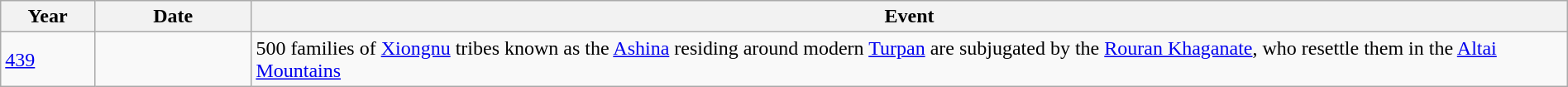<table class="wikitable" width="100%">
<tr>
<th style="width:6%">Year</th>
<th style="width:10%">Date</th>
<th>Event</th>
</tr>
<tr>
<td><a href='#'>439</a></td>
<td></td>
<td>500 families of <a href='#'>Xiongnu</a> tribes known as the <a href='#'>Ashina</a> residing around modern <a href='#'>Turpan</a> are subjugated by the <a href='#'>Rouran Khaganate</a>, who resettle them in the <a href='#'>Altai Mountains</a></td>
</tr>
</table>
